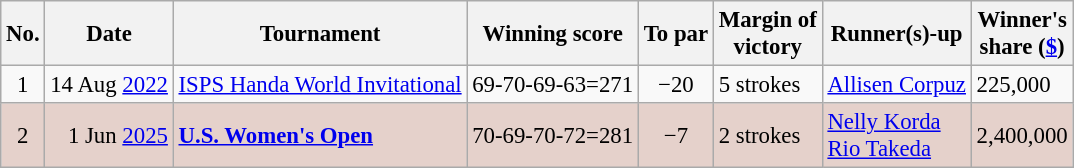<table class="wikitable" style="font-size:95%;">
<tr>
<th>No.</th>
<th>Date</th>
<th>Tournament</th>
<th>Winning score</th>
<th>To par</th>
<th>Margin of<br>victory</th>
<th>Runner(s)-up</th>
<th>Winner's<br>share (<a href='#'>$</a>)</th>
</tr>
<tr>
<td align=center>1</td>
<td align=right>14 Aug <a href='#'>2022</a></td>
<td><a href='#'>ISPS Handa World Invitational</a></td>
<td align=right>69-70-69-63=271</td>
<td align=center>−20</td>
<td>5 strokes</td>
<td> <a href='#'>Allisen Corpuz</a></td>
<td>225,000</td>
</tr>
<tr style="background:#e5d1cb;">
<td align=center>2</td>
<td align=right>1 Jun <a href='#'>2025</a></td>
<td><strong><a href='#'>U.S. Women's Open</a></strong></td>
<td align=right>70-69-70-72=281</td>
<td align=center>−7</td>
<td>2 strokes</td>
<td> <a href='#'>Nelly Korda</a><br> <a href='#'>Rio Takeda</a></td>
<td>2,400,000</td>
</tr>
</table>
